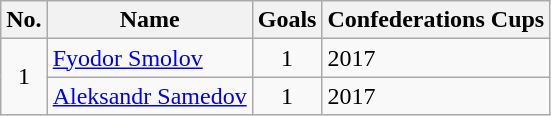<table class="wikitable" style="text-align: left;">
<tr>
<th>No.</th>
<th>Name</th>
<th>Goals</th>
<th>Confederations Cups</th>
</tr>
<tr>
<td rowspan=2 align=center>1</td>
<td><a href='#'>Fyodor Smolov</a></td>
<td align=center>1</td>
<td>2017</td>
</tr>
<tr>
<td><a href='#'>Aleksandr Samedov</a></td>
<td align=center>1</td>
<td>2017</td>
</tr>
</table>
